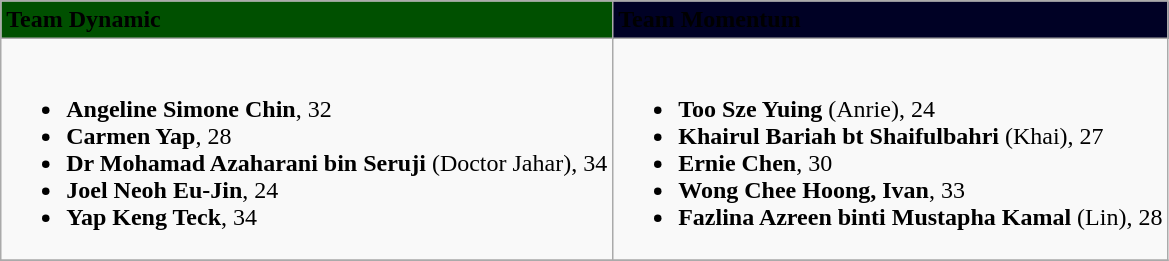<table class="wikitable">
<tr>
<td bgcolor="RGB(255, 215, 0)"><strong>Team Dynamic</strong></td>
<td bgcolor="RGB(0, 127, 255)"><strong>Team Momentum</strong></td>
</tr>
<tr>
<td><br><ul><li><strong>Angeline Simone Chin</strong>, 32</li><li><strong>Carmen Yap</strong>, 28</li><li><strong>Dr Mohamad Azaharani bin Seruji</strong> (Doctor Jahar), 34</li><li><strong>Joel Neoh Eu-Jin</strong>, 24</li><li><strong>Yap Keng Teck</strong>, 34</li></ul></td>
<td><br><ul><li><strong>Too Sze Yuing</strong> (Anrie), 24</li><li><strong>Khairul Bariah bt Shaifulbahri</strong> (Khai), 27</li><li><strong>Ernie Chen</strong>, 30</li><li><strong>Wong Chee Hoong, Ivan</strong>, 33</li><li><strong>Fazlina Azreen binti Mustapha Kamal</strong> (Lin), 28</li></ul></td>
</tr>
<tr>
</tr>
</table>
